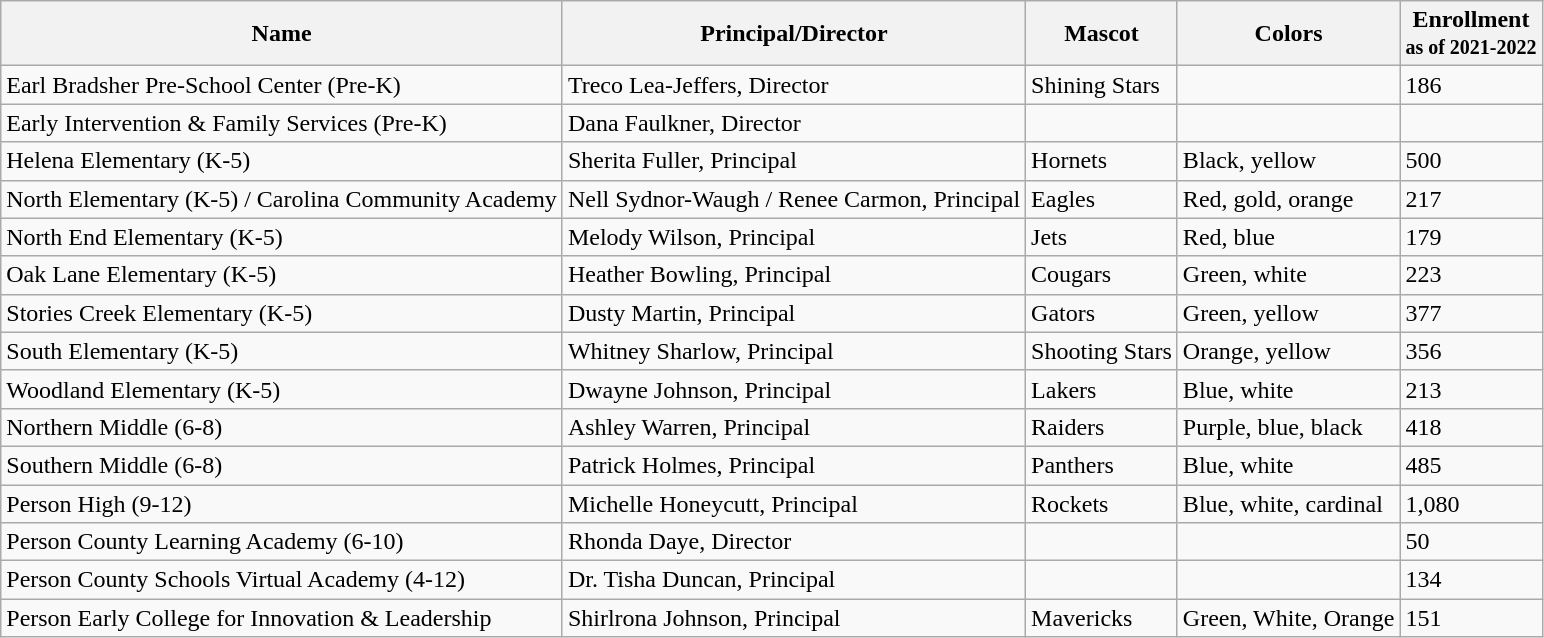<table class="wikitable sortable">
<tr>
<th>Name</th>
<th>Principal/Director</th>
<th>Mascot</th>
<th>Colors</th>
<th>Enrollment<br><small>as of 2021-2022</small></th>
</tr>
<tr>
<td>Earl Bradsher Pre-School Center (Pre-K)</td>
<td>Treco Lea-Jeffers, Director</td>
<td>Shining Stars</td>
<td></td>
<td>186</td>
</tr>
<tr>
<td>Early Intervention & Family Services (Pre-K)</td>
<td>Dana Faulkner, Director</td>
<td></td>
<td></td>
<td></td>
</tr>
<tr>
<td>Helena Elementary (K-5)</td>
<td>Sherita Fuller, Principal</td>
<td>Hornets</td>
<td>Black, yellow</td>
<td>500</td>
</tr>
<tr>
<td>North Elementary (K-5) / Carolina Community Academy</td>
<td>Nell Sydnor-Waugh / Renee Carmon, Principal</td>
<td>Eagles</td>
<td>Red, gold, orange</td>
<td>217</td>
</tr>
<tr>
<td>North End Elementary (K-5)</td>
<td>Melody Wilson, Principal</td>
<td>Jets</td>
<td>Red, blue</td>
<td>179</td>
</tr>
<tr>
<td>Oak Lane Elementary (K-5)</td>
<td>Heather Bowling, Principal</td>
<td>Cougars</td>
<td>Green, white</td>
<td>223</td>
</tr>
<tr>
<td>Stories Creek Elementary (K-5)</td>
<td>Dusty Martin, Principal</td>
<td>Gators</td>
<td>Green, yellow</td>
<td>377</td>
</tr>
<tr>
<td>South Elementary (K-5)</td>
<td>Whitney Sharlow, Principal</td>
<td>Shooting Stars</td>
<td>Orange, yellow</td>
<td>356</td>
</tr>
<tr>
<td>Woodland Elementary (K-5)</td>
<td>Dwayne Johnson, Principal</td>
<td>Lakers</td>
<td>Blue, white</td>
<td>213</td>
</tr>
<tr>
<td>Northern Middle (6-8)</td>
<td>Ashley Warren, Principal</td>
<td>Raiders</td>
<td>Purple, blue, black</td>
<td>418</td>
</tr>
<tr>
<td>Southern Middle (6-8)</td>
<td>Patrick Holmes, Principal</td>
<td>Panthers</td>
<td>Blue, white</td>
<td>485</td>
</tr>
<tr>
<td>Person High (9-12)</td>
<td>Michelle Honeycutt, Principal</td>
<td>Rockets</td>
<td>Blue, white, cardinal</td>
<td>1,080</td>
</tr>
<tr>
<td>Person County Learning Academy (6-10)</td>
<td>Rhonda Daye, Director</td>
<td></td>
<td></td>
<td>50</td>
</tr>
<tr>
<td>Person County Schools Virtual Academy (4-12)</td>
<td>Dr. Tisha Duncan, Principal</td>
<td></td>
<td></td>
<td>134</td>
</tr>
<tr>
<td>Person Early College for Innovation & Leadership</td>
<td>Shirlrona Johnson, Principal</td>
<td>Mavericks</td>
<td>Green, White, Orange</td>
<td>151</td>
</tr>
</table>
